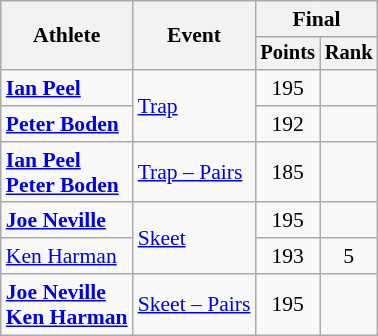<table class=wikitable style=font-size:90%>
<tr>
<th rowspan=2>Athlete</th>
<th rowspan=2>Event</th>
<th colspan=2>Final</th>
</tr>
<tr style=font-size:95%>
<th>Points</th>
<th>Rank</th>
</tr>
<tr align=center>
<td align=left><strong><a href='#'>Ian Peel</a></strong></td>
<td align=left rowspan=2><a href='#'>Trap</a></td>
<td>195</td>
<td></td>
</tr>
<tr align=center>
<td align=left><strong><a href='#'>Peter Boden</a></strong></td>
<td>192</td>
<td></td>
</tr>
<tr align=center>
<td align=left><strong><a href='#'>Ian Peel</a></strong><br><strong><a href='#'>Peter Boden</a></strong></td>
<td align=left><a href='#'>Trap – Pairs</a></td>
<td>185</td>
<td></td>
</tr>
<tr align=center>
<td align=left><strong><a href='#'>Joe Neville</a></strong></td>
<td align=left rowspan=2><a href='#'>Skeet</a></td>
<td>195</td>
<td></td>
</tr>
<tr align=center>
<td align=left><a href='#'>Ken Harman</a></td>
<td>193</td>
<td>5</td>
</tr>
<tr align=center>
<td align=left><strong><a href='#'>Joe Neville</a></strong><br><strong><a href='#'>Ken Harman</a></strong></td>
<td align=left><a href='#'>Skeet – Pairs</a></td>
<td>195</td>
<td></td>
</tr>
</table>
